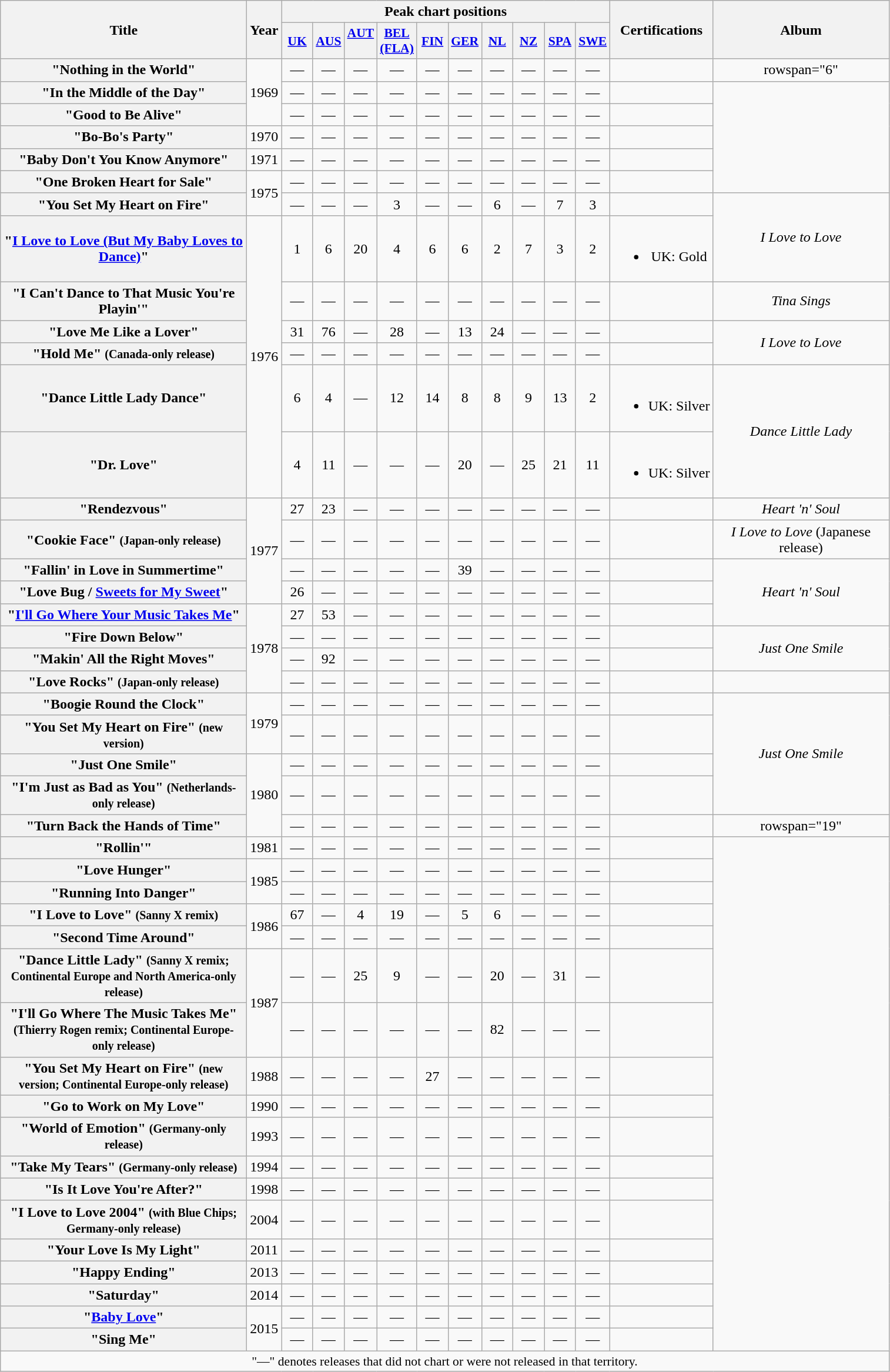<table class="wikitable plainrowheaders" style="text-align:center;">
<tr>
<th rowspan="2" scope="col" style="width:17em;">Title</th>
<th rowspan="2" scope="col" style="width:2em;">Year</th>
<th colspan="10">Peak chart positions</th>
<th rowspan="2">Certifications</th>
<th rowspan="2" style="width:12em;">Album</th>
</tr>
<tr>
<th scope="col" style="width:2em;font-size:90%;"><a href='#'>UK</a><br></th>
<th scope="col" style="width:2em;font-size:90%;"><a href='#'>AUS</a><br></th>
<th scope="col" style="width:2em;font-size:90%;"><a href='#'>AUT</a><br><br></th>
<th scope="col" style="width:2em;font-size:90%;"><a href='#'>BEL (FLA)</a><br></th>
<th scope="col" style="width:2em;font-size:90%;"><a href='#'>FIN</a><br></th>
<th scope="col" style="width:2em;font-size:90%;"><a href='#'>GER</a><br></th>
<th scope="col" style="width:2em;font-size:90%;"><a href='#'>NL</a><br></th>
<th scope="col" style="width:2em;font-size:90%;"><a href='#'>NZ</a><br></th>
<th scope="col" style="width:2em;font-size:90%;"><a href='#'>SPA</a><br></th>
<th scope="col" style="width:2em;font-size:90%;"><a href='#'>SWE</a><br></th>
</tr>
<tr>
<th scope="row">"Nothing in the World"</th>
<td rowspan="3">1969</td>
<td>—</td>
<td>—</td>
<td>—</td>
<td>—</td>
<td>—</td>
<td>—</td>
<td>—</td>
<td>—</td>
<td>—</td>
<td>—</td>
<td></td>
<td>rowspan="6" </td>
</tr>
<tr>
<th scope="row">"In the Middle of the Day"</th>
<td>—</td>
<td>—</td>
<td>—</td>
<td>—</td>
<td>—</td>
<td>—</td>
<td>—</td>
<td>—</td>
<td>—</td>
<td>—</td>
<td></td>
</tr>
<tr>
<th scope="row">"Good to Be Alive"</th>
<td>—</td>
<td>—</td>
<td>—</td>
<td>—</td>
<td>—</td>
<td>—</td>
<td>—</td>
<td>—</td>
<td>—</td>
<td>—</td>
<td></td>
</tr>
<tr>
<th scope="row">"Bo-Bo's Party"</th>
<td>1970</td>
<td>—</td>
<td>—</td>
<td>—</td>
<td>—</td>
<td>—</td>
<td>—</td>
<td>—</td>
<td>—</td>
<td>—</td>
<td>—</td>
<td></td>
</tr>
<tr>
<th scope="row">"Baby Don't You Know Anymore"</th>
<td>1971</td>
<td>—</td>
<td>—</td>
<td>—</td>
<td>—</td>
<td>—</td>
<td>—</td>
<td>—</td>
<td>—</td>
<td>—</td>
<td>—</td>
<td></td>
</tr>
<tr>
<th scope="row">"One Broken Heart for Sale"</th>
<td rowspan="2">1975</td>
<td>—</td>
<td>—</td>
<td>—</td>
<td>—</td>
<td>—</td>
<td>—</td>
<td>—</td>
<td>—</td>
<td>—</td>
<td>—</td>
<td></td>
</tr>
<tr>
<th scope="row">"You Set My Heart on Fire"</th>
<td>—</td>
<td>—</td>
<td>—</td>
<td>3</td>
<td>—</td>
<td>—</td>
<td>6</td>
<td>—</td>
<td>7</td>
<td>3</td>
<td></td>
<td rowspan="2"><em>I Love to Love</em></td>
</tr>
<tr>
<th scope="row">"<a href='#'>I Love to Love (But My Baby Loves to Dance)</a>"</th>
<td rowspan="6">1976</td>
<td>1</td>
<td>6</td>
<td>20</td>
<td>4</td>
<td>6</td>
<td>6</td>
<td>2</td>
<td>7</td>
<td>3</td>
<td>2</td>
<td><br><ul><li>UK: Gold</li></ul></td>
</tr>
<tr>
<th scope="row">"I Can't Dance to That Music You're Playin'"</th>
<td>—</td>
<td>—</td>
<td>—</td>
<td>—</td>
<td>—</td>
<td>—</td>
<td>—</td>
<td>—</td>
<td>—</td>
<td>—</td>
<td></td>
<td><em>Tina Sings</em></td>
</tr>
<tr>
<th scope="row">"Love Me Like a Lover"</th>
<td>31</td>
<td>76</td>
<td>—</td>
<td>28</td>
<td>—</td>
<td>13</td>
<td>24</td>
<td>—</td>
<td>—</td>
<td>—</td>
<td></td>
<td rowspan="2"><em>I Love to Love</em></td>
</tr>
<tr>
<th scope="row">"Hold Me" <small>(Canada-only release)</small></th>
<td>—</td>
<td>—</td>
<td>—</td>
<td>—</td>
<td>—</td>
<td>—</td>
<td>—</td>
<td>—</td>
<td>—</td>
<td>—</td>
<td></td>
</tr>
<tr>
<th scope="row">"Dance Little Lady Dance"</th>
<td>6</td>
<td>4</td>
<td>—</td>
<td>12</td>
<td>14</td>
<td>8</td>
<td>8</td>
<td>9</td>
<td>13</td>
<td>2</td>
<td><br><ul><li>UK: Silver</li></ul></td>
<td rowspan="2"><em>Dance Little Lady</em></td>
</tr>
<tr>
<th scope="row">"Dr. Love"</th>
<td>4</td>
<td>11</td>
<td>—</td>
<td>—</td>
<td>—</td>
<td>20</td>
<td>—</td>
<td>25</td>
<td>21</td>
<td>11</td>
<td><br><ul><li>UK: Silver</li></ul></td>
</tr>
<tr>
<th scope="row">"Rendezvous"</th>
<td rowspan="4">1977</td>
<td>27</td>
<td>23</td>
<td>—</td>
<td>—</td>
<td>—</td>
<td>—</td>
<td>—</td>
<td>—</td>
<td>—</td>
<td>—</td>
<td></td>
<td><em>Heart 'n' Soul</em></td>
</tr>
<tr>
<th scope="row">"Cookie Face" <small>(Japan-only release)</small></th>
<td>—</td>
<td>—</td>
<td>—</td>
<td>—</td>
<td>—</td>
<td>—</td>
<td>—</td>
<td>—</td>
<td>—</td>
<td>—</td>
<td></td>
<td><em>I Love to Love</em> (Japanese release)</td>
</tr>
<tr>
<th scope="row">"Fallin' in Love in Summertime"</th>
<td>—</td>
<td>—</td>
<td>—</td>
<td>—</td>
<td>—</td>
<td>39</td>
<td>—</td>
<td>—</td>
<td>—</td>
<td>—</td>
<td></td>
<td rowspan="3"><em>Heart 'n' Soul</em></td>
</tr>
<tr>
<th scope="row">"Love Bug / <a href='#'>Sweets for My Sweet</a>"</th>
<td>26</td>
<td>—</td>
<td>—</td>
<td>—</td>
<td>—</td>
<td>—</td>
<td>—</td>
<td>—</td>
<td>—</td>
<td>—</td>
<td></td>
</tr>
<tr>
<th scope="row">"<a href='#'>I'll Go Where Your Music Takes Me</a>"</th>
<td rowspan="4">1978</td>
<td>27</td>
<td>53</td>
<td>—</td>
<td>—</td>
<td>—</td>
<td>—</td>
<td>—</td>
<td>—</td>
<td>—</td>
<td>—</td>
<td></td>
</tr>
<tr>
<th scope="row">"Fire Down Below"</th>
<td>—</td>
<td>—</td>
<td>—</td>
<td>—</td>
<td>—</td>
<td>—</td>
<td>—</td>
<td>—</td>
<td>—</td>
<td>—</td>
<td></td>
<td rowspan="2"><em>Just One Smile</em></td>
</tr>
<tr>
<th scope="row">"Makin' All the Right Moves"</th>
<td>—</td>
<td>92</td>
<td>—</td>
<td>—</td>
<td>—</td>
<td>—</td>
<td>—</td>
<td>—</td>
<td>—</td>
<td>—</td>
<td></td>
</tr>
<tr>
<th scope="row">"Love Rocks" <small>(Japan-only release)</small></th>
<td>—</td>
<td>—</td>
<td>—</td>
<td>—</td>
<td>—</td>
<td>—</td>
<td>—</td>
<td>—</td>
<td>—</td>
<td>—</td>
<td></td>
<td></td>
</tr>
<tr>
<th scope="row">"Boogie Round the Clock"</th>
<td rowspan="2">1979</td>
<td>—</td>
<td>—</td>
<td>—</td>
<td>—</td>
<td>—</td>
<td>—</td>
<td>—</td>
<td>—</td>
<td>—</td>
<td>—</td>
<td></td>
<td rowspan="4"><em>Just One Smile</em></td>
</tr>
<tr>
<th scope="row">"You Set My Heart on Fire" <small>(new version)</small></th>
<td>—</td>
<td>—</td>
<td>—</td>
<td>—</td>
<td>—</td>
<td>—</td>
<td>—</td>
<td>—</td>
<td>—</td>
<td>—</td>
<td></td>
</tr>
<tr>
<th scope="row">"Just One Smile"</th>
<td rowspan="3">1980</td>
<td>—</td>
<td>—</td>
<td>—</td>
<td>—</td>
<td>—</td>
<td>—</td>
<td>—</td>
<td>—</td>
<td>—</td>
<td>—</td>
<td></td>
</tr>
<tr>
<th scope="row">"I'm Just as Bad as You" <small>(Netherlands-only release)</small></th>
<td>—</td>
<td>—</td>
<td>—</td>
<td>—</td>
<td>—</td>
<td>—</td>
<td>—</td>
<td>—</td>
<td>—</td>
<td>—</td>
<td></td>
</tr>
<tr>
<th scope="row">"Turn Back the Hands of Time"</th>
<td>—</td>
<td>—</td>
<td>—</td>
<td>—</td>
<td>—</td>
<td>—</td>
<td>—</td>
<td>—</td>
<td>—</td>
<td>—</td>
<td></td>
<td>rowspan="19" </td>
</tr>
<tr>
<th scope="row">"Rollin'"</th>
<td>1981</td>
<td>—</td>
<td>—</td>
<td>—</td>
<td>—</td>
<td>—</td>
<td>—</td>
<td>—</td>
<td>—</td>
<td>—</td>
<td>—</td>
<td></td>
</tr>
<tr>
<th scope="row">"Love Hunger"</th>
<td rowspan="2">1985</td>
<td>—</td>
<td>—</td>
<td>—</td>
<td>—</td>
<td>—</td>
<td>—</td>
<td>—</td>
<td>—</td>
<td>—</td>
<td>—</td>
<td></td>
</tr>
<tr>
<th scope="row">"Running Into Danger"</th>
<td>—</td>
<td>—</td>
<td>—</td>
<td>—</td>
<td>—</td>
<td>—</td>
<td>—</td>
<td>—</td>
<td>—</td>
<td>—</td>
<td></td>
</tr>
<tr>
<th scope="row">"I Love to Love" <small>(Sanny X remix)</small></th>
<td rowspan="2">1986</td>
<td>67</td>
<td>—</td>
<td>4</td>
<td>19</td>
<td>—</td>
<td>5</td>
<td>6</td>
<td>—</td>
<td>—</td>
<td>—</td>
<td></td>
</tr>
<tr>
<th scope="row">"Second Time Around"</th>
<td>—</td>
<td>—</td>
<td>—</td>
<td>—</td>
<td>—</td>
<td>—</td>
<td>—</td>
<td>—</td>
<td>—</td>
<td>—</td>
<td></td>
</tr>
<tr>
<th scope="row">"Dance Little Lady" <small>(Sanny X remix; Continental Europe and North America-only release)</small></th>
<td rowspan="2">1987</td>
<td>—</td>
<td>—</td>
<td>25</td>
<td>9</td>
<td>—</td>
<td>—</td>
<td>20</td>
<td>—</td>
<td>31</td>
<td>—</td>
<td></td>
</tr>
<tr>
<th scope="row">"I'll Go Where The Music Takes Me" <small>(Thierry Rogen remix; Continental Europe-only release)</small></th>
<td>—</td>
<td>—</td>
<td>—</td>
<td>—</td>
<td>—</td>
<td>—</td>
<td>82</td>
<td>—</td>
<td>—</td>
<td>—</td>
<td></td>
</tr>
<tr>
<th scope="row">"You Set My Heart on Fire" <small>(new version; Continental Europe-only release)</small></th>
<td>1988</td>
<td>—</td>
<td>—</td>
<td>—</td>
<td>—</td>
<td>27</td>
<td>—</td>
<td>—</td>
<td>—</td>
<td>—</td>
<td>—</td>
<td></td>
</tr>
<tr>
<th scope="row">"Go to Work on My Love"</th>
<td>1990</td>
<td>—</td>
<td>—</td>
<td>—</td>
<td>—</td>
<td>—</td>
<td>—</td>
<td>—</td>
<td>—</td>
<td>—</td>
<td>—</td>
<td></td>
</tr>
<tr>
<th scope="row">"World of Emotion" <small>(Germany-only release)</small></th>
<td>1993</td>
<td>—</td>
<td>—</td>
<td>—</td>
<td>—</td>
<td>—</td>
<td>—</td>
<td>—</td>
<td>—</td>
<td>—</td>
<td>—</td>
<td></td>
</tr>
<tr>
<th scope="row">"Take My Tears" <small>(Germany-only release)</small></th>
<td>1994</td>
<td>—</td>
<td>—</td>
<td>—</td>
<td>—</td>
<td>—</td>
<td>—</td>
<td>—</td>
<td>—</td>
<td>—</td>
<td>—</td>
<td></td>
</tr>
<tr>
<th scope="row">"Is It Love You're After?"</th>
<td>1998</td>
<td>—</td>
<td>—</td>
<td>—</td>
<td>—</td>
<td>—</td>
<td>—</td>
<td>—</td>
<td>—</td>
<td>—</td>
<td>—</td>
<td></td>
</tr>
<tr>
<th scope="row">"I Love to Love 2004" <small>(with Blue Chips; Germany-only release)</small></th>
<td>2004</td>
<td>—</td>
<td>—</td>
<td>—</td>
<td>—</td>
<td>—</td>
<td>—</td>
<td>—</td>
<td>—</td>
<td>—</td>
<td>—</td>
<td></td>
</tr>
<tr>
<th scope="row">"Your Love Is My Light"</th>
<td>2011</td>
<td>—</td>
<td>—</td>
<td>—</td>
<td>—</td>
<td>—</td>
<td>—</td>
<td>—</td>
<td>—</td>
<td>—</td>
<td>—</td>
<td></td>
</tr>
<tr>
<th scope="row">"Happy Ending"</th>
<td>2013</td>
<td>—</td>
<td>—</td>
<td>—</td>
<td>—</td>
<td>—</td>
<td>—</td>
<td>—</td>
<td>—</td>
<td>—</td>
<td>—</td>
<td></td>
</tr>
<tr>
<th scope="row">"Saturday"</th>
<td>2014</td>
<td>—</td>
<td>—</td>
<td>—</td>
<td>—</td>
<td>—</td>
<td>—</td>
<td>—</td>
<td>—</td>
<td>—</td>
<td>—</td>
<td></td>
</tr>
<tr>
<th scope="row">"<a href='#'>Baby Love</a>"</th>
<td rowspan="2">2015</td>
<td>—</td>
<td>—</td>
<td>—</td>
<td>—</td>
<td>—</td>
<td>—</td>
<td>—</td>
<td>—</td>
<td>—</td>
<td>—</td>
<td></td>
</tr>
<tr>
<th scope="row">"Sing Me"</th>
<td>—</td>
<td>—</td>
<td>—</td>
<td>—</td>
<td>—</td>
<td>—</td>
<td>—</td>
<td>—</td>
<td>—</td>
<td>—</td>
<td></td>
</tr>
<tr>
<td colspan="14" style="font-size:90%">"—" denotes releases that did not chart or were not released in that territory.</td>
</tr>
</table>
